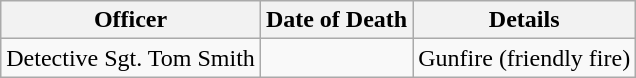<table class="wikitable">
<tr>
<th>Officer</th>
<th>Date of Death</th>
<th>Details</th>
</tr>
<tr>
<td>Detective  Sgt. Tom Smith</td>
<td></td>
<td>Gunfire (friendly fire)</td>
</tr>
</table>
